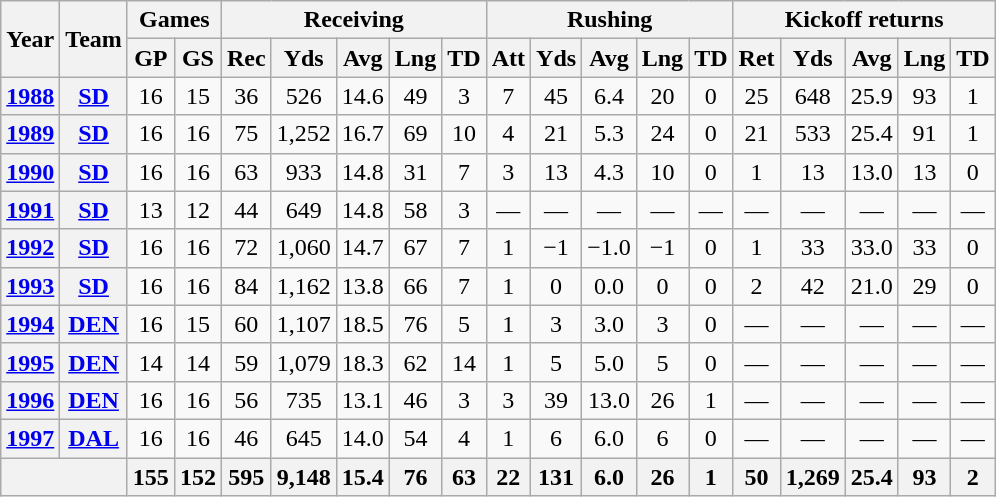<table class="wikitable" style="text-align: center;">
<tr>
<th rowspan="2">Year</th>
<th rowspan="2">Team</th>
<th colspan="2">Games</th>
<th colspan="5">Receiving</th>
<th colspan="5">Rushing</th>
<th colspan="5">Kickoff returns</th>
</tr>
<tr>
<th>GP</th>
<th>GS</th>
<th>Rec</th>
<th>Yds</th>
<th>Avg</th>
<th>Lng</th>
<th>TD</th>
<th>Att</th>
<th>Yds</th>
<th>Avg</th>
<th>Lng</th>
<th>TD</th>
<th>Ret</th>
<th>Yds</th>
<th>Avg</th>
<th>Lng</th>
<th>TD</th>
</tr>
<tr>
<th><a href='#'>1988</a></th>
<th><a href='#'>SD</a></th>
<td>16</td>
<td>15</td>
<td>36</td>
<td>526</td>
<td>14.6</td>
<td>49</td>
<td>3</td>
<td>7</td>
<td>45</td>
<td>6.4</td>
<td>20</td>
<td>0</td>
<td>25</td>
<td>648</td>
<td>25.9</td>
<td>93</td>
<td>1</td>
</tr>
<tr>
<th><a href='#'>1989</a></th>
<th><a href='#'>SD</a></th>
<td>16</td>
<td>16</td>
<td>75</td>
<td>1,252</td>
<td>16.7</td>
<td>69</td>
<td>10</td>
<td>4</td>
<td>21</td>
<td>5.3</td>
<td>24</td>
<td>0</td>
<td>21</td>
<td>533</td>
<td>25.4</td>
<td>91</td>
<td>1</td>
</tr>
<tr>
<th><a href='#'>1990</a></th>
<th><a href='#'>SD</a></th>
<td>16</td>
<td>16</td>
<td>63</td>
<td>933</td>
<td>14.8</td>
<td>31</td>
<td>7</td>
<td>3</td>
<td>13</td>
<td>4.3</td>
<td>10</td>
<td>0</td>
<td>1</td>
<td>13</td>
<td>13.0</td>
<td>13</td>
<td>0</td>
</tr>
<tr>
<th><a href='#'>1991</a></th>
<th><a href='#'>SD</a></th>
<td>13</td>
<td>12</td>
<td>44</td>
<td>649</td>
<td>14.8</td>
<td>58</td>
<td>3</td>
<td>—</td>
<td>—</td>
<td>—</td>
<td>—</td>
<td>—</td>
<td>—</td>
<td>—</td>
<td>—</td>
<td>—</td>
<td>—</td>
</tr>
<tr>
<th><a href='#'>1992</a></th>
<th><a href='#'>SD</a></th>
<td>16</td>
<td>16</td>
<td>72</td>
<td>1,060</td>
<td>14.7</td>
<td>67</td>
<td>7</td>
<td>1</td>
<td>−1</td>
<td>−1.0</td>
<td>−1</td>
<td>0</td>
<td>1</td>
<td>33</td>
<td>33.0</td>
<td>33</td>
<td>0</td>
</tr>
<tr>
<th><a href='#'>1993</a></th>
<th><a href='#'>SD</a></th>
<td>16</td>
<td>16</td>
<td>84</td>
<td>1,162</td>
<td>13.8</td>
<td>66</td>
<td>7</td>
<td>1</td>
<td>0</td>
<td>0.0</td>
<td>0</td>
<td>0</td>
<td>2</td>
<td>42</td>
<td>21.0</td>
<td>29</td>
<td>0</td>
</tr>
<tr>
<th><a href='#'>1994</a></th>
<th><a href='#'>DEN</a></th>
<td>16</td>
<td>15</td>
<td>60</td>
<td>1,107</td>
<td>18.5</td>
<td>76</td>
<td>5</td>
<td>1</td>
<td>3</td>
<td>3.0</td>
<td>3</td>
<td>0</td>
<td>—</td>
<td>—</td>
<td>—</td>
<td>—</td>
<td>—</td>
</tr>
<tr>
<th><a href='#'>1995</a></th>
<th><a href='#'>DEN</a></th>
<td>14</td>
<td>14</td>
<td>59</td>
<td>1,079</td>
<td>18.3</td>
<td>62</td>
<td>14</td>
<td>1</td>
<td>5</td>
<td>5.0</td>
<td>5</td>
<td>0</td>
<td>—</td>
<td>—</td>
<td>—</td>
<td>—</td>
<td>—</td>
</tr>
<tr>
<th><a href='#'>1996</a></th>
<th><a href='#'>DEN</a></th>
<td>16</td>
<td>16</td>
<td>56</td>
<td>735</td>
<td>13.1</td>
<td>46</td>
<td>3</td>
<td>3</td>
<td>39</td>
<td>13.0</td>
<td>26</td>
<td>1</td>
<td>—</td>
<td>—</td>
<td>—</td>
<td>—</td>
<td>—</td>
</tr>
<tr>
<th><a href='#'>1997</a></th>
<th><a href='#'>DAL</a></th>
<td>16</td>
<td>16</td>
<td>46</td>
<td>645</td>
<td>14.0</td>
<td>54</td>
<td>4</td>
<td>1</td>
<td>6</td>
<td>6.0</td>
<td>6</td>
<td>0</td>
<td>—</td>
<td>—</td>
<td>—</td>
<td>—</td>
<td>—</td>
</tr>
<tr>
<th colspan="2"></th>
<th>155</th>
<th>152</th>
<th>595</th>
<th>9,148</th>
<th>15.4</th>
<th>76</th>
<th>63</th>
<th>22</th>
<th>131</th>
<th>6.0</th>
<th>26</th>
<th>1</th>
<th>50</th>
<th>1,269</th>
<th>25.4</th>
<th>93</th>
<th>2</th>
</tr>
</table>
